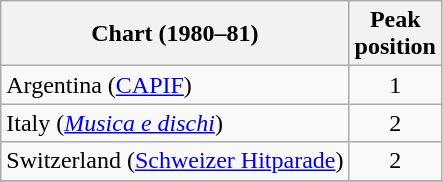<table class="wikitable sortable">
<tr>
<th align="left">Chart (1980–81)</th>
<th align="left">Peak<br>position</th>
</tr>
<tr>
<td align="left">Argentina (<a href='#'>CAPIF</a>)</td>
<td align="center">1</td>
</tr>
<tr>
<td align="left">Italy (<em><a href='#'>Musica e dischi</a></em>)</td>
<td align="center">2</td>
</tr>
<tr>
<td align="left">Switzerland (<a href='#'>Schweizer Hitparade</a>)</td>
<td align="center">2</td>
</tr>
<tr>
</tr>
</table>
